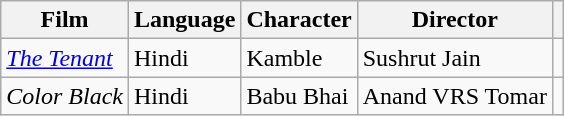<table class="wikitable">
<tr>
<th>Film</th>
<th>Language</th>
<th>Character</th>
<th>Director</th>
<th></th>
</tr>
<tr>
<td><em><a href='#'>The Tenant</a></em></td>
<td>Hindi</td>
<td>Kamble</td>
<td>Sushrut Jain</td>
<td></td>
</tr>
<tr>
<td><em>Color Black</em></td>
<td>Hindi</td>
<td>Babu Bhai</td>
<td>Anand VRS Tomar</td>
<td></td>
</tr>
</table>
